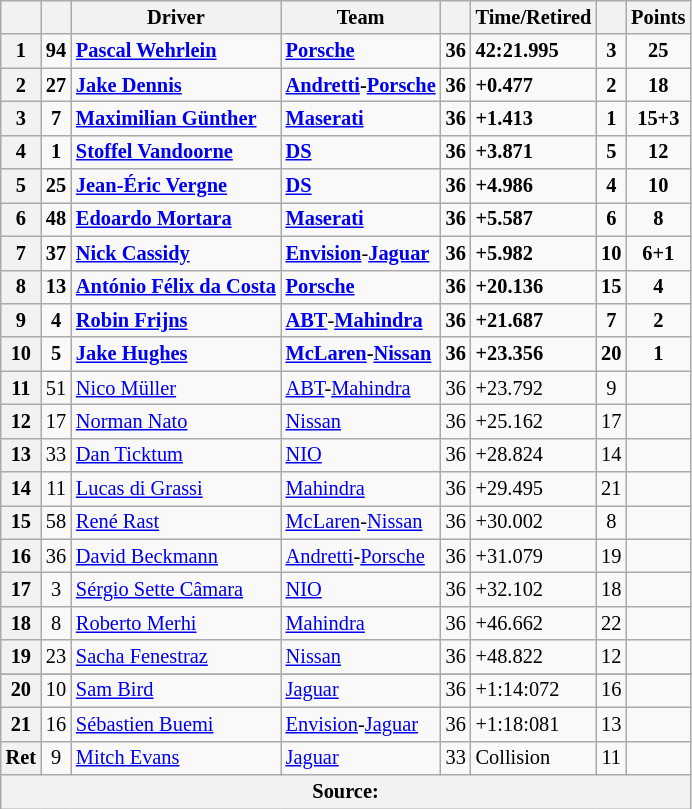<table class="wikitable sortable" style="font-size: 85%">
<tr>
<th scope="col"></th>
<th scope="col"></th>
<th scope="col">Driver</th>
<th scope="col">Team</th>
<th scope="col"></th>
<th scope="col" class="unsortable">Time/Retired</th>
<th scope="col"></th>
<th scope="col">Points</th>
</tr>
<tr>
<th scope="row">1</th>
<td align="center"><strong>94</strong></td>
<td data-sort-value=" "><strong> <a href='#'>Pascal Wehrlein</a></strong></td>
<td><a href='#'><strong>Porsche</strong></a></td>
<td><strong>36</strong></td>
<td><strong>42:21.995</strong></td>
<td align="center"><strong>3</strong></td>
<td align="center"><strong>25</strong></td>
</tr>
<tr>
<th scope="row">2</th>
<td align="center"><strong>27</strong></td>
<td data-sort-value=" "><strong> <a href='#'>Jake Dennis</a></strong></td>
<td><strong><a href='#'>Andretti</a>-<a href='#'>Porsche</a></strong></td>
<td><strong>36</strong></td>
<td><strong>+0.477</strong></td>
<td align="center"><strong>2</strong></td>
<td align="center"><strong>18</strong></td>
</tr>
<tr>
<th scope="row">3</th>
<td align="center"><strong>7</strong></td>
<td data-sort-value=" "><strong> <a href='#'>Maximilian Günther</a></strong></td>
<td><strong><a href='#'>Maserati</a></strong></td>
<td><strong>36</strong></td>
<td><strong>+1.413</strong></td>
<td align="center"><strong>1</strong></td>
<td align="center"><strong>15+3</strong></td>
</tr>
<tr>
<th scope="row">4</th>
<td align="center"><strong>1</strong></td>
<td data-sort-value=" "><strong> <a href='#'>Stoffel Vandoorne</a></strong></td>
<td><a href='#'><strong>DS</strong></a></td>
<td><strong>36</strong></td>
<td><strong>+3.871</strong></td>
<td align="center"><strong>5</strong></td>
<td align="center"><strong>12</strong></td>
</tr>
<tr>
<th scope="row">5</th>
<td align="center"><strong>25</strong></td>
<td data-sort-value=" "><strong> <a href='#'>Jean-Éric Vergne</a></strong></td>
<td><a href='#'><strong>DS</strong></a></td>
<td><strong>36</strong></td>
<td><strong>+4.986</strong></td>
<td align="center"><strong>4</strong></td>
<td align="center"><strong>10</strong></td>
</tr>
<tr>
<th scope="row">6</th>
<td align="center"><strong>48</strong></td>
<td data-sort-value=" "><strong> <a href='#'>Edoardo Mortara</a></strong></td>
<td><strong><a href='#'>Maserati</a></strong></td>
<td><strong>36</strong></td>
<td><strong>+5.587</strong></td>
<td align="center"><strong>6</strong></td>
<td align="center"><strong>8</strong></td>
</tr>
<tr>
<th scope="row">7</th>
<td align="center"><strong>37</strong></td>
<td data-sort-value=" "><strong> <a href='#'>Nick Cassidy</a></strong></td>
<td><a href='#'><strong>Envision</strong></a>-<a href='#'><strong>Jaguar</strong></a></td>
<td><strong>36</strong></td>
<td><strong>+5.982</strong></td>
<td align="center"><strong>10</strong></td>
<td align="center"><strong>6+1</strong></td>
</tr>
<tr>
<th scope="row">8</th>
<td align="center"><strong>13</strong></td>
<td data-sort-value=" "><strong> <a href='#'>António Félix da Costa</a></strong></td>
<td><strong><a href='#'>Porsche</a></strong></td>
<td><strong>36</strong></td>
<td><strong>+20.136</strong></td>
<td align="center"><strong>15</strong></td>
<td align="center"><strong>4</strong></td>
</tr>
<tr>
<th scope="row">9</th>
<td align="center"><strong>4</strong></td>
<td data-sort-value=" "><strong> <a href='#'>Robin Frijns</a></strong></td>
<td><a href='#'><strong>ABT</strong></a>-<a href='#'><strong>Mahindra</strong></a></td>
<td><strong>36</strong></td>
<td><strong>+21.687</strong></td>
<td align="center"><strong>7</strong></td>
<td align="center"><strong>2</strong></td>
</tr>
<tr>
<th scope="row">10</th>
<td align="center"><strong>5</strong></td>
<td data-sort-value=" "><strong> <a href='#'>Jake Hughes</a></strong></td>
<td><strong><a href='#'>McLaren</a>-<a href='#'>Nissan</a></strong></td>
<td><strong>36</strong></td>
<td><strong>+23.356</strong></td>
<td align="center"><strong>20</strong></td>
<td align="center"><strong>1</strong></td>
</tr>
<tr>
<th scope="row">11</th>
<td align="center">51</td>
<td data-sort-value=" "> <a href='#'>Nico Müller</a></td>
<td><a href='#'>ABT</a>-<a href='#'>Mahindra</a></td>
<td>36</td>
<td>+23.792</td>
<td align="center">9</td>
<td align="center"></td>
</tr>
<tr>
<th scope="row">12</th>
<td align="center">17</td>
<td data-sort-value=" "> <a href='#'>Norman Nato</a></td>
<td><a href='#'>Nissan</a></td>
<td>36</td>
<td>+25.162</td>
<td align="center">17</td>
<td align="center"></td>
</tr>
<tr>
<th scope="row">13</th>
<td align="center">33</td>
<td data-sort-value=" "> <a href='#'>Dan Ticktum</a></td>
<td><a href='#'>NIO</a></td>
<td>36</td>
<td>+28.824</td>
<td align="center">14</td>
<td align="center"></td>
</tr>
<tr>
<th scope="row">14</th>
<td align="center">11</td>
<td data-sort-value=" "> <a href='#'>Lucas di Grassi</a></td>
<td><a href='#'>Mahindra</a></td>
<td>36</td>
<td>+29.495</td>
<td align="center">21</td>
<td align="center"></td>
</tr>
<tr>
<th scope="row">15</th>
<td align="center">58</td>
<td data-sort-value=" "> <a href='#'>René Rast</a></td>
<td><a href='#'>McLaren</a>-<a href='#'>Nissan</a></td>
<td>36</td>
<td>+30.002</td>
<td align="center">8</td>
<td align="center"></td>
</tr>
<tr>
<th scope="row">16</th>
<td align="center">36</td>
<td data-sort-value=" "> <a href='#'>David Beckmann</a></td>
<td><a href='#'>Andretti</a>-<a href='#'>Porsche</a></td>
<td>36</td>
<td>+31.079</td>
<td align="center">19</td>
<td align="center"></td>
</tr>
<tr>
<th scope="row">17</th>
<td align="center">3</td>
<td data-sort-value=" "> <a href='#'>Sérgio Sette Câmara</a></td>
<td><a href='#'>NIO</a></td>
<td>36</td>
<td>+32.102</td>
<td align="center">18</td>
<td align="center"></td>
</tr>
<tr>
<th scope="row">18</th>
<td align="center">8</td>
<td data-sort-value=" "> <a href='#'>Roberto Merhi</a></td>
<td><a href='#'>Mahindra</a></td>
<td>36</td>
<td>+46.662</td>
<td align="center">22</td>
<td align="center"></td>
</tr>
<tr>
<th scope="row">19</th>
<td align="center">23</td>
<td data-sort-value=" "> <a href='#'>Sacha Fenestraz</a></td>
<td><a href='#'>Nissan</a></td>
<td>36</td>
<td>+48.822</td>
<td align="center">12</td>
<td align="center"></td>
</tr>
<tr>
</tr>
<tr>
<th scope="row">20</th>
<td align="center">10</td>
<td data-sort-value=" "> <a href='#'>Sam Bird</a></td>
<td><a href='#'>Jaguar</a></td>
<td>36</td>
<td>+1:14:072</td>
<td align="center">16</td>
<td align="center"></td>
</tr>
<tr>
<th scope="row">21</th>
<td align="center">16</td>
<td data-sort-value=" "> <a href='#'>Sébastien Buemi</a></td>
<td><a href='#'>Envision</a>-<a href='#'>Jaguar</a></td>
<td>36</td>
<td>+1:18:081</td>
<td align="center">13</td>
<td align="center"></td>
</tr>
<tr>
<th scope="row">Ret</th>
<td align="center">9</td>
<td data-sort-value=" "> <a href='#'>Mitch Evans</a></td>
<td><a href='#'>Jaguar</a></td>
<td>33</td>
<td>Collision</td>
<td align="center">11</td>
<td></td>
</tr>
<tr>
<th colspan="8">Source:</th>
</tr>
</table>
